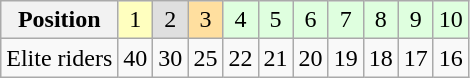<table class="wikitable" style="text-align: center;">
<tr>
<th>Position</th>
<td bgcolor="#ffffbf">1</td>
<td bgcolor="#dfdfdf">2</td>
<td bgcolor="#ffdf9f">3</td>
<td bgcolor="#dfffdf">4</td>
<td bgcolor="#dfffdf">5</td>
<td bgcolor="#dfffdf">6</td>
<td bgcolor="#dfffdf">7</td>
<td bgcolor="#dfffdf">8</td>
<td bgcolor="#dfffdf">9</td>
<td bgcolor="#dfffdf">10</td>
</tr>
<tr>
<td>Elite riders</td>
<td>40</td>
<td>30</td>
<td>25</td>
<td>22</td>
<td>21</td>
<td>20</td>
<td>19</td>
<td>18</td>
<td>17</td>
<td>16</td>
</tr>
</table>
